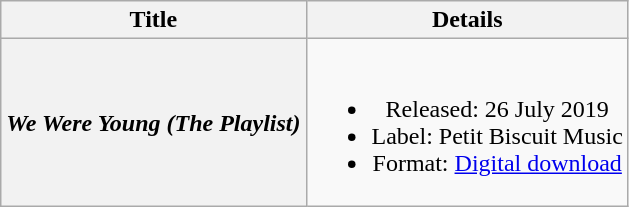<table class="wikitable plainrowheaders" style="text-align:center">
<tr>
<th scope="col" rowspan="1">Title</th>
<th scope="col" rowspan="1">Details</th>
</tr>
<tr>
<th scope="row"><em>We Were Young (The Playlist)</em></th>
<td><br><ul><li>Released: 26 July 2019</li><li>Label: Petit Biscuit Music</li><li>Format: <a href='#'>Digital download</a></li></ul></td>
</tr>
</table>
